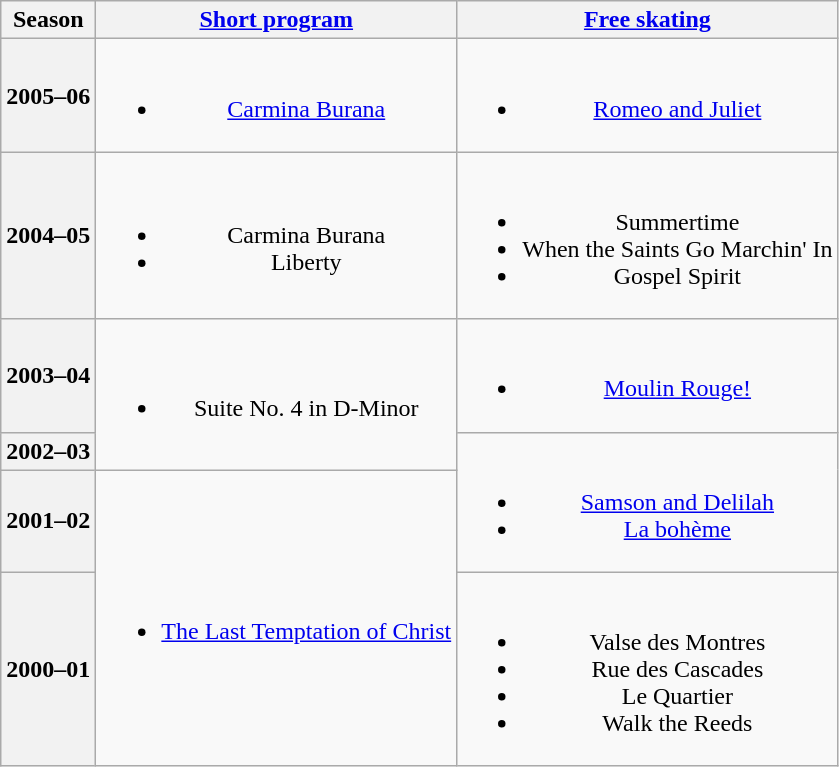<table class="wikitable" style="text-align:center">
<tr>
<th>Season</th>
<th><a href='#'>Short program</a></th>
<th><a href='#'>Free skating</a></th>
</tr>
<tr>
<th>2005–06 <br> </th>
<td><br><ul><li><a href='#'>Carmina Burana</a> <br></li></ul></td>
<td><br><ul><li><a href='#'>Romeo and Juliet</a> <br></li></ul></td>
</tr>
<tr>
<th>2004–05 <br> </th>
<td><br><ul><li>Carmina Burana <br></li><li>Liberty <br></li></ul></td>
<td><br><ul><li>Summertime <br></li><li>When the Saints Go Marchin' In</li><li>Gospel Spirit <br></li></ul></td>
</tr>
<tr>
<th>2003–04 <br> </th>
<td rowspan=2><br><ul><li>Suite No. 4 in D-Minor <br></li></ul></td>
<td><br><ul><li><a href='#'>Moulin Rouge!</a> <br></li></ul></td>
</tr>
<tr>
<th>2002–03 <br> </th>
<td rowspan=2><br><ul><li><a href='#'>Samson and Delilah</a> <br></li><li><a href='#'>La bohème</a> <br></li></ul></td>
</tr>
<tr>
<th>2001–02 <br> </th>
<td rowspan=2><br><ul><li><a href='#'>The Last Temptation of Christ</a> <br></li></ul></td>
</tr>
<tr>
<th>2000–01 <br> </th>
<td><br><ul><li>Valse des Montres</li><li>Rue des Cascades</li><li>Le Quartier <br></li><li>Walk the Reeds <br></li></ul></td>
</tr>
</table>
